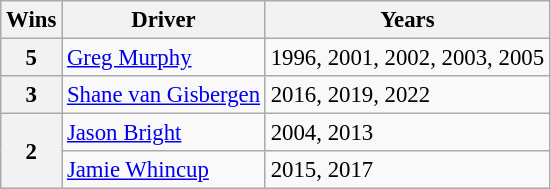<table class="wikitable" style="font-size: 95%;">
<tr>
<th>Wins</th>
<th>Driver</th>
<th>Years</th>
</tr>
<tr>
<th>5</th>
<td> <a href='#'>Greg Murphy</a></td>
<td><span>1996</span>, 2001, 2002, 2003, 2005</td>
</tr>
<tr>
<th>3</th>
<td> <a href='#'>Shane van Gisbergen</a></td>
<td>2016, 2019, 2022</td>
</tr>
<tr>
<th rowspan=2>2</th>
<td> <a href='#'>Jason Bright</a></td>
<td>2004, 2013</td>
</tr>
<tr>
<td> <a href='#'>Jamie Whincup</a></td>
<td>2015, 2017</td>
</tr>
</table>
